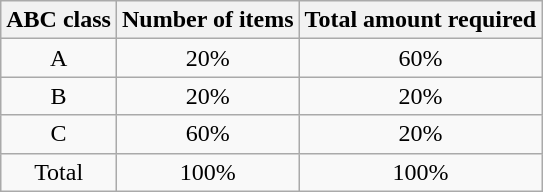<table class="wikitable" border="1" style="text-align:center">
<tr>
<th>ABC class</th>
<th>Number of items</th>
<th>Total amount required</th>
</tr>
<tr>
<td>A</td>
<td>20%</td>
<td>60%</td>
</tr>
<tr>
<td>B</td>
<td>20%</td>
<td>20%</td>
</tr>
<tr>
<td>C</td>
<td>60%</td>
<td>20%</td>
</tr>
<tr>
<td>Total</td>
<td>100%</td>
<td>100%</td>
</tr>
</table>
